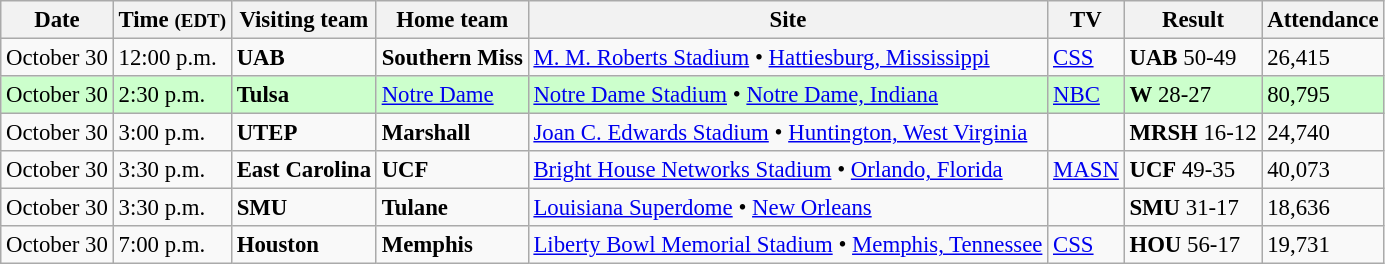<table class="wikitable" style="font-size:95%;">
<tr>
<th>Date</th>
<th>Time <small>(EDT)</small></th>
<th>Visiting team</th>
<th>Home team</th>
<th>Site</th>
<th>TV</th>
<th>Result</th>
<th>Attendance</th>
</tr>
<tr bgcolor=>
<td>October 30</td>
<td>12:00 p.m.</td>
<td><strong>UAB</strong></td>
<td><strong>Southern Miss</strong></td>
<td><a href='#'>M. M. Roberts Stadium</a> • <a href='#'>Hattiesburg, Mississippi</a></td>
<td><a href='#'>CSS</a></td>
<td><strong>UAB</strong> 50-49</td>
<td>26,415</td>
</tr>
<tr bgcolor=#ccffcc>
<td>October 30</td>
<td>2:30 p.m.</td>
<td><strong>Tulsa</strong></td>
<td><a href='#'>Notre Dame</a></td>
<td><a href='#'>Notre Dame Stadium</a> • <a href='#'>Notre Dame, Indiana</a></td>
<td><a href='#'>NBC</a></td>
<td><strong>W</strong> 28-27</td>
<td>80,795</td>
</tr>
<tr bgcolor=>
<td>October 30</td>
<td>3:00 p.m.</td>
<td><strong>UTEP</strong></td>
<td><strong>Marshall</strong></td>
<td><a href='#'>Joan C. Edwards Stadium</a> • <a href='#'>Huntington, West Virginia</a></td>
<td></td>
<td><strong>MRSH</strong> 16-12</td>
<td>24,740</td>
</tr>
<tr bgcolor=>
<td>October 30</td>
<td>3:30 p.m.</td>
<td><strong>East Carolina</strong></td>
<td><strong>UCF</strong></td>
<td><a href='#'>Bright House Networks Stadium</a> • <a href='#'>Orlando, Florida</a></td>
<td><a href='#'>MASN</a></td>
<td><strong>UCF</strong> 49-35</td>
<td>40,073</td>
</tr>
<tr bgcolor=>
<td>October 30</td>
<td>3:30 p.m.</td>
<td><strong>SMU</strong></td>
<td><strong>Tulane</strong></td>
<td><a href='#'>Louisiana Superdome</a> • <a href='#'>New Orleans</a></td>
<td></td>
<td><strong>SMU</strong> 31-17</td>
<td>18,636</td>
</tr>
<tr bgcolor=>
<td>October 30</td>
<td>7:00 p.m.</td>
<td><strong>Houston</strong></td>
<td><strong>Memphis</strong></td>
<td><a href='#'>Liberty Bowl Memorial Stadium</a> • <a href='#'>Memphis, Tennessee</a></td>
<td><a href='#'>CSS</a></td>
<td><strong>HOU</strong> 56-17</td>
<td>19,731</td>
</tr>
</table>
